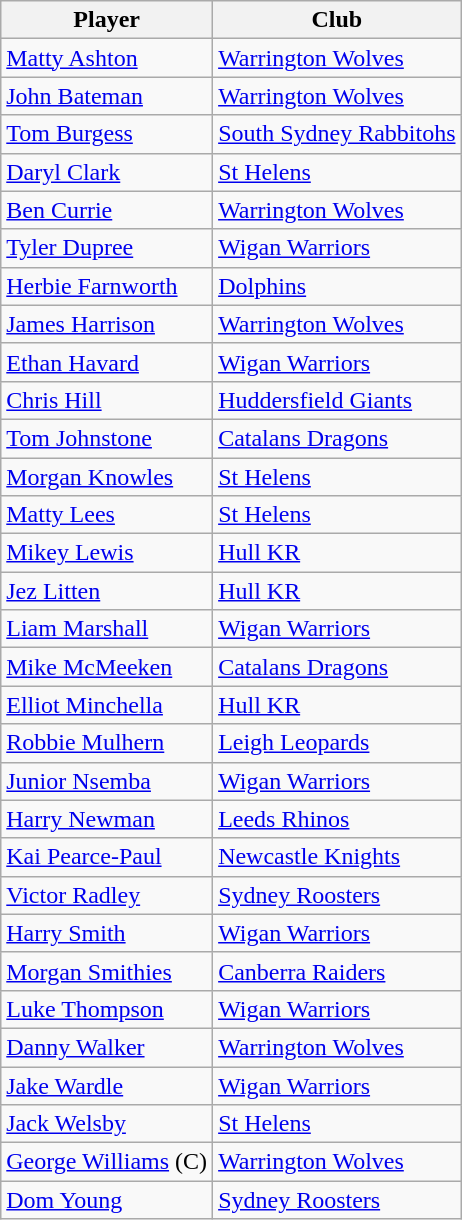<table class="wikitable">
<tr>
<th>Player</th>
<th>Club</th>
</tr>
<tr>
<td><a href='#'>Matty Ashton</a></td>
<td>  <a href='#'>Warrington Wolves</a></td>
</tr>
<tr>
<td><a href='#'>John Bateman</a></td>
<td>  <a href='#'>Warrington Wolves</a></td>
</tr>
<tr>
<td><a href='#'>Tom Burgess</a></td>
<td>  <a href='#'>South Sydney Rabbitohs</a></td>
</tr>
<tr>
<td><a href='#'>Daryl Clark</a></td>
<td>  <a href='#'>St Helens</a></td>
</tr>
<tr>
<td><a href='#'>Ben Currie</a></td>
<td>  <a href='#'>Warrington Wolves</a></td>
</tr>
<tr>
<td><a href='#'>Tyler Dupree</a></td>
<td>  <a href='#'>Wigan Warriors</a></td>
</tr>
<tr>
<td><a href='#'>Herbie Farnworth</a></td>
<td>  <a href='#'>Dolphins</a></td>
</tr>
<tr>
<td><a href='#'>James Harrison</a></td>
<td>  <a href='#'>Warrington Wolves</a></td>
</tr>
<tr>
<td><a href='#'>Ethan Havard</a></td>
<td>  <a href='#'>Wigan Warriors</a></td>
</tr>
<tr>
<td><a href='#'>Chris Hill</a></td>
<td>  <a href='#'>Huddersfield Giants</a></td>
</tr>
<tr>
<td><a href='#'>Tom Johnstone</a></td>
<td>  <a href='#'>Catalans Dragons</a></td>
</tr>
<tr>
<td><a href='#'>Morgan Knowles</a></td>
<td>  <a href='#'>St Helens</a></td>
</tr>
<tr>
<td><a href='#'>Matty Lees</a></td>
<td>  <a href='#'>St Helens</a></td>
</tr>
<tr>
<td><a href='#'>Mikey Lewis</a></td>
<td>  <a href='#'>Hull KR</a></td>
</tr>
<tr>
<td><a href='#'>Jez Litten</a></td>
<td>  <a href='#'>Hull KR</a></td>
</tr>
<tr>
<td><a href='#'>Liam Marshall</a></td>
<td>  <a href='#'>Wigan Warriors</a></td>
</tr>
<tr>
<td><a href='#'>Mike McMeeken</a></td>
<td>  <a href='#'>Catalans Dragons</a></td>
</tr>
<tr>
<td><a href='#'>Elliot Minchella</a></td>
<td>  <a href='#'>Hull KR</a></td>
</tr>
<tr>
<td><a href='#'>Robbie Mulhern</a></td>
<td>  <a href='#'>Leigh Leopards</a></td>
</tr>
<tr>
<td><a href='#'>Junior Nsemba</a></td>
<td>  <a href='#'>Wigan Warriors</a></td>
</tr>
<tr>
<td><a href='#'>Harry Newman</a></td>
<td>  <a href='#'>Leeds Rhinos</a></td>
</tr>
<tr>
<td><a href='#'>Kai Pearce-Paul</a></td>
<td>  <a href='#'>Newcastle Knights</a></td>
</tr>
<tr>
<td><a href='#'>Victor Radley</a></td>
<td>  <a href='#'>Sydney Roosters</a></td>
</tr>
<tr>
<td><a href='#'>Harry Smith</a></td>
<td>  <a href='#'>Wigan Warriors</a></td>
</tr>
<tr>
<td><a href='#'>Morgan Smithies</a></td>
<td>  <a href='#'>Canberra Raiders</a></td>
</tr>
<tr>
<td><a href='#'>Luke Thompson</a></td>
<td>  <a href='#'>Wigan Warriors</a></td>
</tr>
<tr>
<td><a href='#'>Danny Walker</a></td>
<td>  <a href='#'>Warrington Wolves</a></td>
</tr>
<tr>
<td><a href='#'>Jake Wardle</a></td>
<td>  <a href='#'>Wigan Warriors</a></td>
</tr>
<tr>
<td><a href='#'>Jack Welsby</a></td>
<td>  <a href='#'>St Helens</a></td>
</tr>
<tr>
<td><a href='#'>George Williams</a> (C)</td>
<td>  <a href='#'>Warrington Wolves</a></td>
</tr>
<tr>
<td><a href='#'>Dom Young</a></td>
<td>  <a href='#'>Sydney Roosters</a></td>
</tr>
</table>
